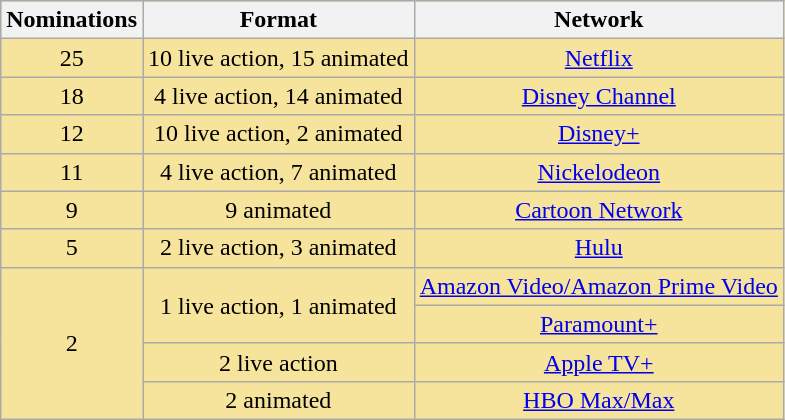<table class="wikitable" rowspan=2 style="text-align: center; background: #f6e39c">
<tr>
<th scope="col" width="55" align="center">Nominations</th>
<th scope="col" align="center">Format</th>
<th scope="col" align="center">Network</th>
</tr>
<tr>
<td>25</td>
<td>10 live action, 15 animated</td>
<td><a href='#'>Netflix</a></td>
</tr>
<tr>
<td>18</td>
<td>4 live action, 14 animated</td>
<td><a href='#'>Disney Channel</a></td>
</tr>
<tr>
<td>12</td>
<td>10 live action, 2 animated</td>
<td><a href='#'>Disney+</a></td>
</tr>
<tr>
<td>11</td>
<td>4 live action, 7 animated</td>
<td><a href='#'>Nickelodeon</a></td>
</tr>
<tr>
<td>9</td>
<td>9 animated</td>
<td><a href='#'>Cartoon Network</a></td>
</tr>
<tr>
<td>5</td>
<td>2 live action, 3 animated</td>
<td><a href='#'>Hulu</a></td>
</tr>
<tr>
<td rowspan=4>2</td>
<td rowspan=2>1 live action, 1 animated</td>
<td><a href='#'>Amazon Video/Amazon Prime Video</a></td>
</tr>
<tr>
<td><a href='#'>Paramount+</a></td>
</tr>
<tr>
<td>2 live action</td>
<td><a href='#'>Apple TV+</a></td>
</tr>
<tr>
<td>2 animated</td>
<td><a href='#'>HBO Max/Max</a></td>
</tr>
</table>
